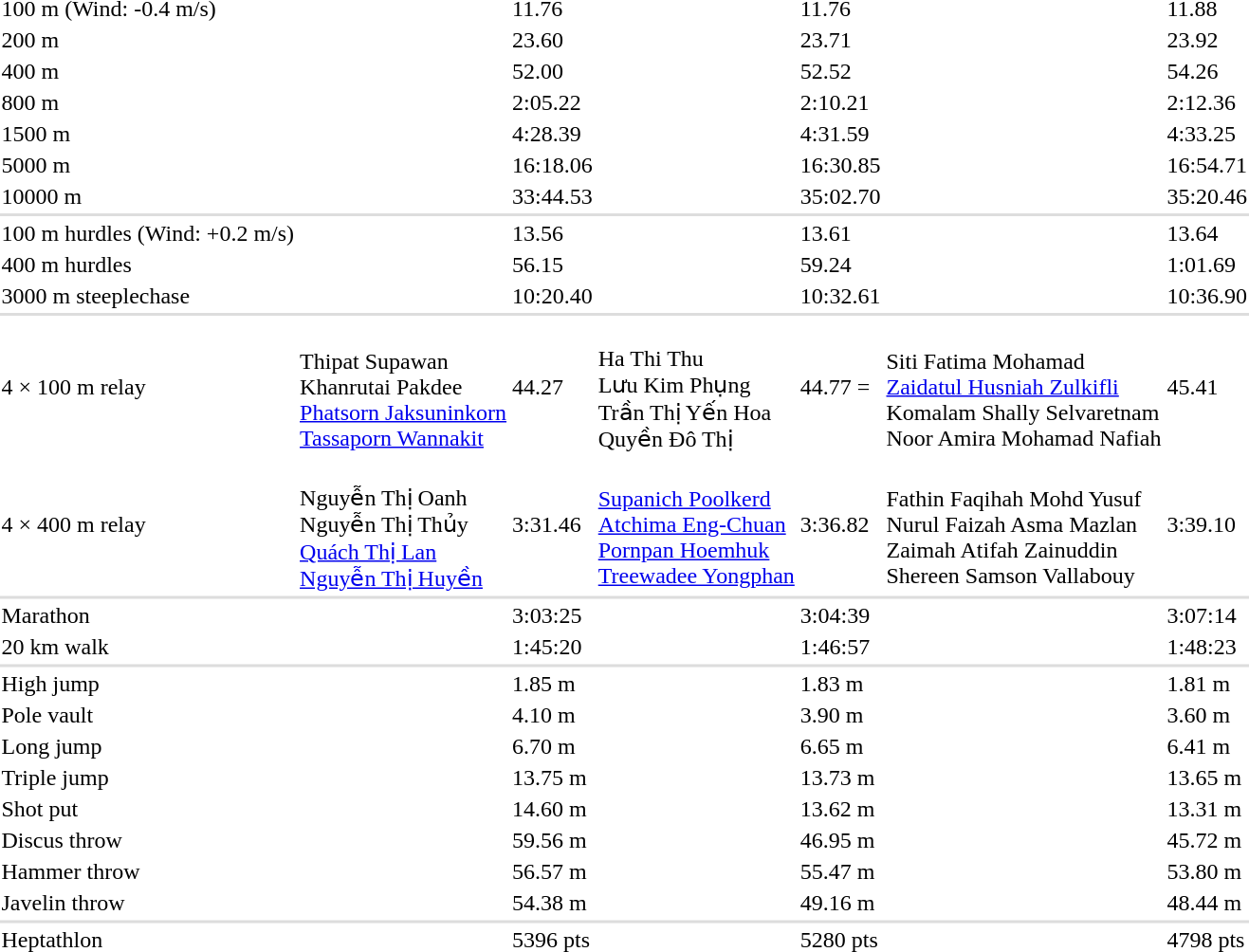<table>
<tr>
<td>100 m (Wind: -0.4 m/s)</td>
<td></td>
<td>11.76</td>
<td></td>
<td>11.76</td>
<td></td>
<td>11.88</td>
</tr>
<tr>
<td>200 m</td>
<td></td>
<td>23.60</td>
<td></td>
<td>23.71</td>
<td></td>
<td>23.92</td>
</tr>
<tr>
<td>400 m</td>
<td></td>
<td>52.00</td>
<td></td>
<td>52.52</td>
<td></td>
<td>54.26</td>
</tr>
<tr>
<td>800 m</td>
<td></td>
<td>2:05.22</td>
<td></td>
<td>2:10.21</td>
<td></td>
<td>2:12.36</td>
</tr>
<tr>
<td>1500 m</td>
<td></td>
<td>4:28.39</td>
<td></td>
<td>4:31.59</td>
<td></td>
<td>4:33.25</td>
</tr>
<tr>
<td>5000 m<br></td>
<td></td>
<td>16:18.06</td>
<td></td>
<td>16:30.85</td>
<td></td>
<td>16:54.71</td>
</tr>
<tr>
<td>10000 m<br></td>
<td></td>
<td>33:44.53</td>
<td></td>
<td>35:02.70</td>
<td></td>
<td>35:20.46</td>
</tr>
<tr style="background-color:#dddddd;">
<td colspan="7"></td>
</tr>
<tr>
<td>100 m hurdles (Wind: +0.2 m/s)</td>
<td></td>
<td>13.56</td>
<td></td>
<td>13.61</td>
<td></td>
<td>13.64</td>
</tr>
<tr>
<td>400 m hurdles</td>
<td></td>
<td>56.15 </td>
<td></td>
<td>59.24</td>
<td></td>
<td>1:01.69</td>
</tr>
<tr>
<td>3000 m steeplechase<br></td>
<td></td>
<td>10:20.40</td>
<td></td>
<td>10:32.61</td>
<td></td>
<td>10:36.90</td>
</tr>
<tr style="background-color:#dddddd;">
<td colspan="7"></td>
</tr>
<tr>
<td>4 × 100 m relay</td>
<td><br> Thipat Supawan<br> Khanrutai Pakdee<br> <a href='#'>Phatsorn Jaksuninkorn</a><br>  <a href='#'>Tassaporn Wannakit</a></td>
<td>44.27</td>
<td><br> Ha Thi Thu<br> Lưu Kim Phụng<br> Trần Thị Yến Hoa<br> Quyền Đô Thị</td>
<td>44.77 =</td>
<td><br> Siti Fatima Mohamad<br> <a href='#'>Zaidatul Husniah Zulkifli</a><br> Komalam Shally Selvaretnam<br> Noor Amira Mohamad Nafiah</td>
<td>45.41</td>
</tr>
<tr>
<td>4 × 400 m relay</td>
<td><br> Nguyễn Thị Oanh<br> Nguyễn Thị Thủy<br> <a href='#'>Quách Thị Lan</a><br>  <a href='#'>Nguyễn Thị Huyền</a></td>
<td>3:31.46 </td>
<td><br> <a href='#'>Supanich Poolkerd</a><br> <a href='#'>Atchima Eng-Chuan</a><br> <a href='#'>Pornpan Hoemhuk</a><br>  <a href='#'>Treewadee Yongphan</a></td>
<td>3:36.82</td>
<td><br> Fathin Faqihah Mohd Yusuf<br> Nurul Faizah Asma Mazlan<br> Zaimah Atifah Zainuddin<br>  Shereen Samson Vallabouy</td>
<td>3:39.10</td>
</tr>
<tr style="background-color:#dddddd;">
<td colspan="7"></td>
</tr>
<tr>
<td>Marathon<br></td>
<td></td>
<td>3:03:25</td>
<td></td>
<td>3:04:39</td>
<td></td>
<td>3:07:14</td>
</tr>
<tr>
<td>20 km walk<br></td>
<td></td>
<td>1:45:20</td>
<td></td>
<td>1:46:57</td>
<td></td>
<td>1:48:23</td>
</tr>
<tr style="background-color:#dddddd;">
<td colspan="7"></td>
</tr>
<tr>
<td>High jump</td>
<td></td>
<td>1.85 m</td>
<td></td>
<td>1.83 m</td>
<td></td>
<td>1.81 m</td>
</tr>
<tr>
<td>Pole vault</td>
<td></td>
<td>4.10 m</td>
<td></td>
<td>3.90 m</td>
<td></td>
<td>3.60 m</td>
</tr>
<tr>
<td>Long jump<br></td>
<td></td>
<td>6.70 m</td>
<td></td>
<td>6.65 m</td>
<td></td>
<td>6.41 m</td>
</tr>
<tr>
<td>Triple jump</td>
<td></td>
<td>13.75 m</td>
<td></td>
<td>13.73 m</td>
<td></td>
<td>13.65 m</td>
</tr>
<tr>
<td>Shot put</td>
<td></td>
<td>14.60 m</td>
<td></td>
<td>13.62 m</td>
<td></td>
<td>13.31 m</td>
</tr>
<tr>
<td>Discus throw</td>
<td></td>
<td>59.56 m </td>
<td></td>
<td>46.95 m</td>
<td></td>
<td>45.72 m</td>
</tr>
<tr>
<td>Hammer throw<br></td>
<td></td>
<td>56.57 m </td>
<td></td>
<td>55.47 m</td>
<td></td>
<td>53.80 m</td>
</tr>
<tr>
<td>Javelin throw</td>
<td></td>
<td>54.38 m</td>
<td></td>
<td>49.16 m</td>
<td></td>
<td>48.44 m</td>
</tr>
<tr style="background-color:#dddddd;">
<td colspan="7"></td>
</tr>
<tr>
<td>Heptathlon</td>
<td></td>
<td>5396 pts</td>
<td></td>
<td>5280 pts</td>
<td></td>
<td>4798 pts</td>
</tr>
</table>
